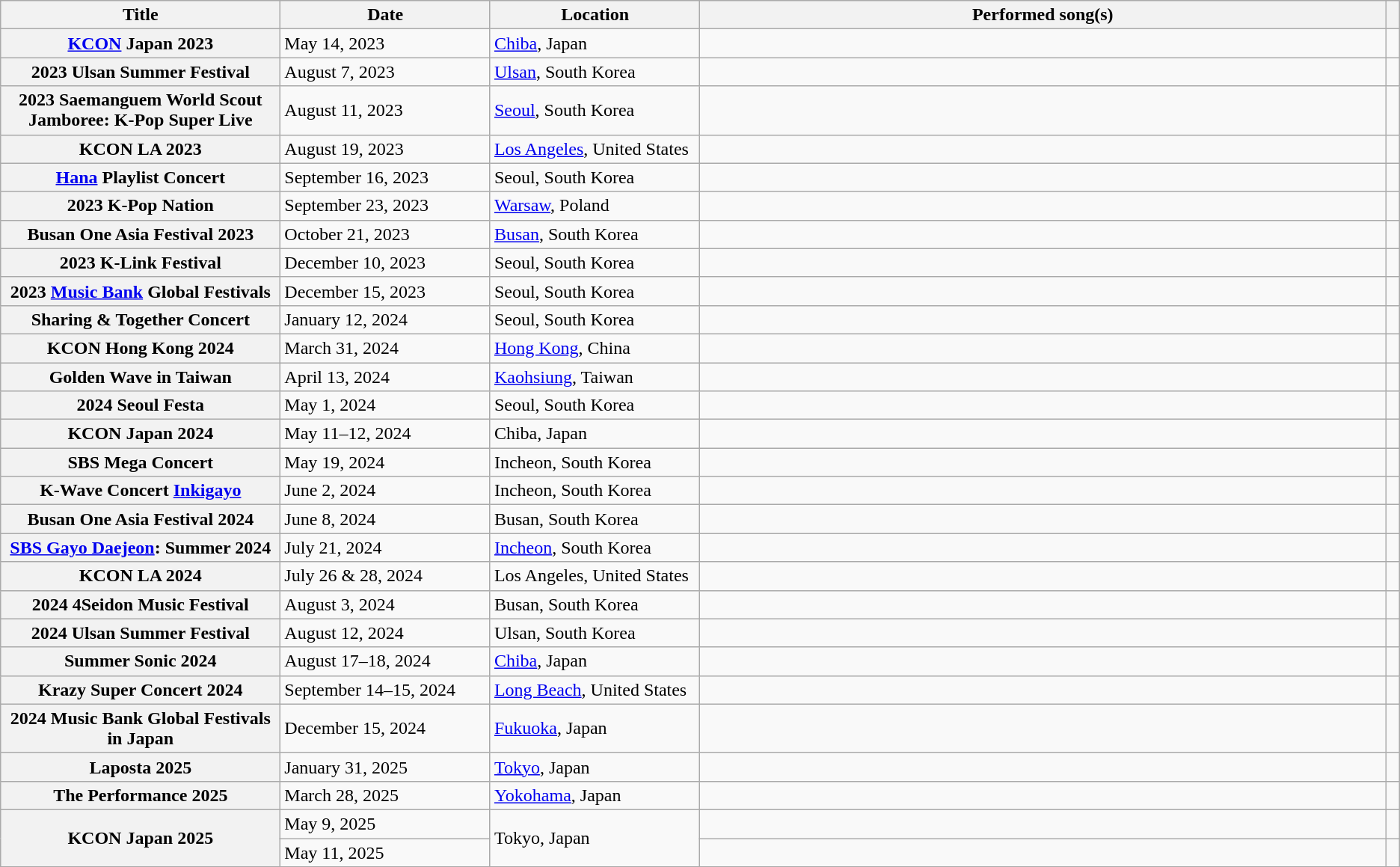<table class="wikitable plainrowheaders sortable">
<tr>
<th style="width:20%">Title</th>
<th style="width:15%">Date</th>
<th style="width:15%">Location</th>
<th>Performed song(s)</th>
<th style="width:1%" class="unsortable"></th>
</tr>
<tr>
<th scope="row"><a href='#'>KCON</a> Japan 2023</th>
<td>May 14, 2023</td>
<td><a href='#'>Chiba</a>, Japan</td>
<td></td>
<td style="text-align:center"></td>
</tr>
<tr>
<th scope="row">2023 Ulsan Summer Festival</th>
<td>August 7, 2023</td>
<td><a href='#'>Ulsan</a>, South Korea</td>
<td></td>
<td style="text-align:center"></td>
</tr>
<tr>
<th scope="row">2023 Saemanguem World Scout Jamboree: K-Pop Super Live</th>
<td>August 11, 2023</td>
<td><a href='#'>Seoul</a>, South Korea</td>
<td></td>
<td style="text-align:center"></td>
</tr>
<tr>
<th scope="row">KCON LA 2023</th>
<td>August 19, 2023</td>
<td><a href='#'>Los Angeles</a>, United States</td>
<td></td>
<td style="text-align:center"></td>
</tr>
<tr>
<th scope="row"><a href='#'>Hana</a> Playlist Concert</th>
<td>September 16, 2023</td>
<td>Seoul, South Korea</td>
<td></td>
<td style="text-align:center"></td>
</tr>
<tr>
<th scope="row">2023 K-Pop Nation</th>
<td>September 23, 2023</td>
<td><a href='#'>Warsaw</a>, Poland</td>
<td></td>
<td style="text-align:center"></td>
</tr>
<tr>
<th scope="row">Busan One Asia Festival 2023</th>
<td>October 21, 2023</td>
<td><a href='#'>Busan</a>, South Korea</td>
<td></td>
<td style="text-align:center"></td>
</tr>
<tr>
<th scope="row">2023 K-Link Festival</th>
<td>December 10, 2023</td>
<td>Seoul, South Korea</td>
<td></td>
<td style="text-align:center"></td>
</tr>
<tr>
<th scope="row">2023 <a href='#'>Music Bank</a> Global Festivals</th>
<td>December 15, 2023</td>
<td>Seoul, South Korea</td>
<td></td>
<td style="text-align:center"></td>
</tr>
<tr>
<th scope="row">Sharing & Together Concert</th>
<td>January 12, 2024</td>
<td>Seoul, South Korea</td>
<td></td>
<td style="text-align:center"></td>
</tr>
<tr>
<th scope="row">KCON Hong Kong 2024</th>
<td>March 31, 2024</td>
<td><a href='#'>Hong Kong</a>, China</td>
<td></td>
<td style="text-align:center"></td>
</tr>
<tr>
<th scope="row">Golden Wave in Taiwan</th>
<td>April 13, 2024</td>
<td><a href='#'>Kaohsiung</a>, Taiwan</td>
<td></td>
<td style="text-align:center"></td>
</tr>
<tr>
<th scope="row">2024 Seoul Festa</th>
<td>May 1, 2024</td>
<td>Seoul, South Korea</td>
<td></td>
<td style="text-align:center"></td>
</tr>
<tr>
<th scope="row">KCON Japan 2024</th>
<td>May 11–12, 2024</td>
<td>Chiba, Japan</td>
<td></td>
<td style="text-align:center"></td>
</tr>
<tr>
<th scope="row">SBS Mega Concert</th>
<td>May 19, 2024</td>
<td>Incheon, South Korea</td>
<td></td>
<td style="text-align:center"></td>
</tr>
<tr>
<th scope="row">K-Wave Concert <a href='#'>Inkigayo</a></th>
<td>June 2, 2024</td>
<td>Incheon, South Korea</td>
<td></td>
<td style="text-align:center"></td>
</tr>
<tr>
<th scope="row">Busan One Asia Festival 2024</th>
<td>June 8, 2024</td>
<td>Busan, South Korea</td>
<td></td>
<td style="text-align:center"></td>
</tr>
<tr>
<th scope="row"><a href='#'>SBS Gayo Daejeon</a>: Summer 2024</th>
<td>July 21, 2024</td>
<td><a href='#'>Incheon</a>, South Korea</td>
<td></td>
<td style="text-align:center"></td>
</tr>
<tr>
<th scope="row">KCON LA 2024</th>
<td>July 26 & 28, 2024</td>
<td>Los Angeles, United States</td>
<td></td>
<td style="text-align:center"></td>
</tr>
<tr>
<th scope="row">2024 4Seidon Music Festival</th>
<td>August 3, 2024</td>
<td>Busan, South Korea</td>
<td></td>
<td style="text-align:center"></td>
</tr>
<tr>
<th scope="row">2024 Ulsan Summer Festival</th>
<td>August 12, 2024</td>
<td>Ulsan, South Korea</td>
<td></td>
<td style="text-align:center"></td>
</tr>
<tr>
<th scope="row">Summer Sonic 2024</th>
<td>August 17–18, 2024</td>
<td><a href='#'>Chiba</a>, Japan</td>
<td></td>
<td style="text-align:center"></td>
</tr>
<tr>
<th scope="row">Krazy Super Concert 2024</th>
<td>September 14–15, 2024</td>
<td><a href='#'>Long Beach</a>, United States</td>
<td></td>
<td style="text-align:center"></td>
</tr>
<tr>
<th scope="row">2024 Music Bank Global Festivals in Japan</th>
<td>December 15, 2024</td>
<td><a href='#'>Fukuoka</a>, Japan</td>
<td></td>
<td style="text-align:center"></td>
</tr>
<tr>
<th scope="row">Laposta 2025</th>
<td>January 31, 2025</td>
<td><a href='#'>Tokyo</a>, Japan</td>
<td></td>
<td></td>
</tr>
<tr>
<th scope="row">The Performance 2025</th>
<td>March 28, 2025</td>
<td><a href='#'>Yokohama</a>, Japan</td>
<td></td>
<td></td>
</tr>
<tr>
<th scope="row" rowspan="2">KCON Japan 2025</th>
<td>May 9, 2025</td>
<td rowspan="2">Tokyo, Japan</td>
<td></td>
<td></td>
</tr>
<tr>
<td>May 11, 2025</td>
<td></td>
</tr>
</table>
